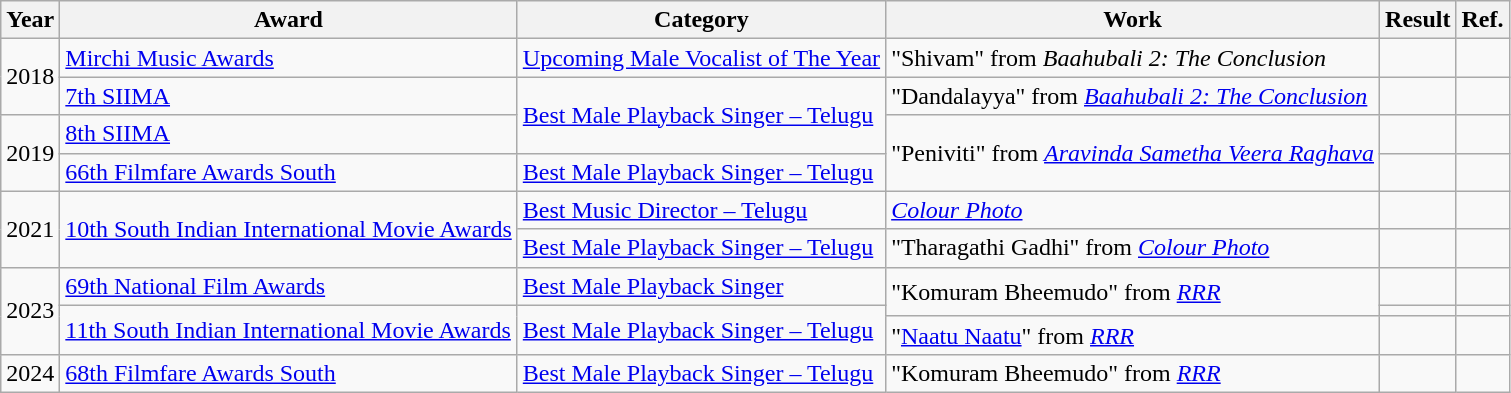<table class="wikitable sortable">
<tr>
<th>Year</th>
<th>Award</th>
<th>Category</th>
<th>Work</th>
<th>Result</th>
<th scope="col" class="unsortable">Ref.</th>
</tr>
<tr>
<td rowspan="2">2018</td>
<td><a href='#'>Mirchi Music Awards</a></td>
<td><a href='#'>Upcoming Male Vocalist of The Year</a></td>
<td>"Shivam" from <em>Baahubali 2: The Conclusion</em></td>
<td></td>
<td style="text-align:center;"></td>
</tr>
<tr>
<td><a href='#'>7th SIIMA</a></td>
<td rowspan="2"><a href='#'>Best Male Playback Singer – Telugu</a></td>
<td>"Dandalayya" from <em><a href='#'>Baahubali 2: The Conclusion</a></em></td>
<td></td>
<td style="text-align:center;"></td>
</tr>
<tr>
<td rowspan="2">2019</td>
<td><a href='#'>8th SIIMA</a></td>
<td rowspan="2">"Peniviti" from <em><a href='#'>Aravinda Sametha Veera Raghava</a></em></td>
<td></td>
<td style="text-align:center;"></td>
</tr>
<tr>
<td><a href='#'>66th Filmfare Awards South</a></td>
<td><a href='#'>Best Male Playback Singer – Telugu</a></td>
<td></td>
<td style="text-align:center;"></td>
</tr>
<tr>
<td rowspan="2">2021</td>
<td rowspan="2"><a href='#'>10th South Indian International Movie Awards</a></td>
<td><a href='#'>Best Music Director – Telugu</a></td>
<td><em><a href='#'>Colour Photo</a></em></td>
<td></td>
<td></td>
</tr>
<tr>
<td><a href='#'>Best Male Playback Singer – Telugu</a></td>
<td>"Tharagathi Gadhi" from <em><a href='#'>Colour Photo</a></em></td>
<td></td>
<td></td>
</tr>
<tr>
<td rowspan="3">2023</td>
<td><a href='#'>69th National Film Awards</a></td>
<td><a href='#'>Best Male Playback Singer</a></td>
<td rowspan="2">"Komuram Bheemudo" from <em><a href='#'>RRR</a></em></td>
<td></td>
<td style="text-align:center;"></td>
</tr>
<tr>
<td rowspan="2"><a href='#'>11th South Indian International Movie Awards</a></td>
<td rowspan="2"><a href='#'>Best Male Playback Singer – Telugu</a></td>
<td></td>
<td></td>
</tr>
<tr>
<td>"<a href='#'>Naatu Naatu</a>" from <em><a href='#'>RRR</a></em></td>
<td></td>
<td></td>
</tr>
<tr>
<td>2024</td>
<td><a href='#'>68th Filmfare Awards South</a></td>
<td><a href='#'>Best Male Playback Singer – Telugu</a></td>
<td>"Komuram Bheemudo" from <em><a href='#'>RRR</a></em></td>
<td></td>
<td></td>
</tr>
</table>
